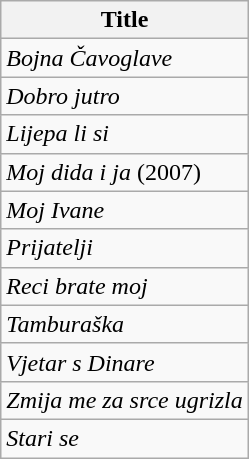<table class="wikitable">
<tr>
<th>Title</th>
</tr>
<tr>
<td><em>Bojna Čavoglave</em></td>
</tr>
<tr>
<td><em>Dobro jutro</em> </td>
</tr>
<tr>
<td><em>Lijepa li si</em></td>
</tr>
<tr>
<td><em>Moj dida i ja</em> (2007)</td>
</tr>
<tr>
<td><em>Moj Ivane</em></td>
</tr>
<tr>
<td><em>Prijatelji</em></td>
</tr>
<tr>
<td><em>Reci brate moj</em></td>
</tr>
<tr>
<td><em>Tamburaška</em></td>
</tr>
<tr>
<td><em>Vjetar s Dinare</em></td>
</tr>
<tr>
<td><em>Zmija me za srce ugrizla</em></td>
</tr>
<tr>
<td><em>Stari se</em></td>
</tr>
</table>
